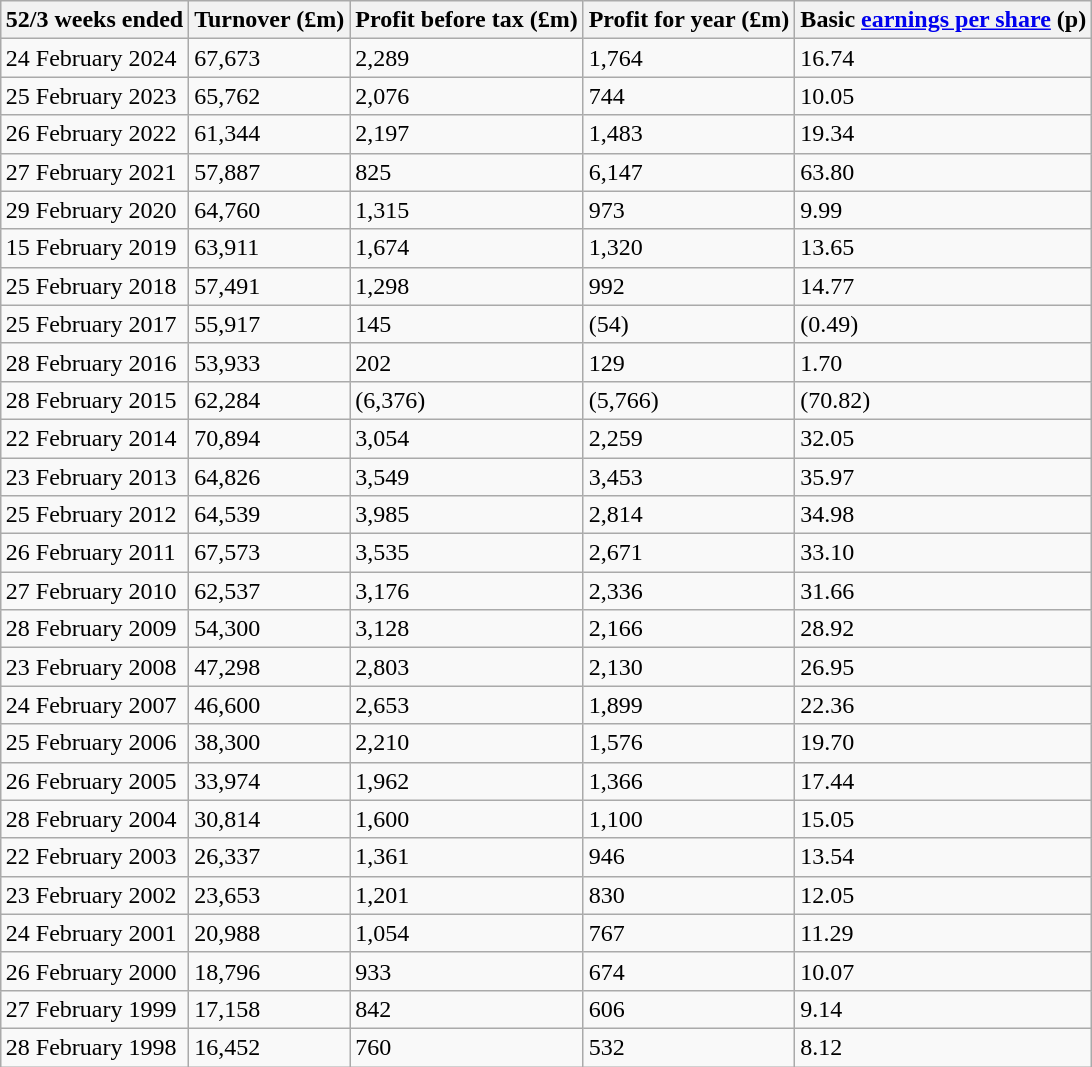<table class="wikitable" style="margin:0 auto 0 auto">
<tr>
<th>52/3 weeks ended</th>
<th>Turnover (£m)</th>
<th>Profit before tax (£m)</th>
<th>Profit for year (£m)</th>
<th>Basic <a href='#'>earnings per share</a> (p)</th>
</tr>
<tr>
<td>24 February 2024</td>
<td>67,673</td>
<td>2,289</td>
<td>1,764</td>
<td>16.74</td>
</tr>
<tr>
<td>25 February 2023</td>
<td>65,762</td>
<td>2,076</td>
<td>744</td>
<td>10.05</td>
</tr>
<tr>
<td>26 February 2022</td>
<td>61,344</td>
<td>2,197</td>
<td>1,483</td>
<td>19.34</td>
</tr>
<tr>
<td>27 February 2021</td>
<td>57,887</td>
<td>825</td>
<td>6,147</td>
<td>63.80</td>
</tr>
<tr>
<td>29 February 2020</td>
<td>64,760</td>
<td>1,315</td>
<td>973</td>
<td>9.99</td>
</tr>
<tr>
<td>15 February 2019</td>
<td>63,911</td>
<td>1,674</td>
<td>1,320</td>
<td>13.65</td>
</tr>
<tr>
<td>25 February 2018</td>
<td>57,491</td>
<td>1,298</td>
<td>992</td>
<td>14.77</td>
</tr>
<tr>
<td>25 February 2017</td>
<td>55,917</td>
<td>145</td>
<td>(54)</td>
<td>(0.49)</td>
</tr>
<tr>
<td>28 February 2016</td>
<td>53,933</td>
<td>202</td>
<td>129</td>
<td>1.70</td>
</tr>
<tr>
<td>28 February 2015</td>
<td>62,284</td>
<td>(6,376)</td>
<td>(5,766)</td>
<td>(70.82)</td>
</tr>
<tr>
<td>22 February 2014</td>
<td>70,894</td>
<td>3,054</td>
<td>2,259</td>
<td>32.05</td>
</tr>
<tr>
<td>23 February 2013</td>
<td>64,826</td>
<td>3,549</td>
<td>3,453</td>
<td>35.97</td>
</tr>
<tr>
<td>25 February 2012</td>
<td>64,539</td>
<td>3,985</td>
<td>2,814</td>
<td>34.98</td>
</tr>
<tr>
<td>26 February 2011</td>
<td>67,573</td>
<td>3,535</td>
<td>2,671</td>
<td>33.10</td>
</tr>
<tr>
<td>27 February 2010</td>
<td>62,537</td>
<td>3,176</td>
<td>2,336</td>
<td>31.66</td>
</tr>
<tr>
<td>28 February 2009</td>
<td>54,300</td>
<td>3,128</td>
<td>2,166</td>
<td>28.92</td>
</tr>
<tr>
<td>23 February 2008</td>
<td>47,298</td>
<td>2,803</td>
<td>2,130</td>
<td>26.95</td>
</tr>
<tr>
<td>24 February 2007</td>
<td>46,600</td>
<td>2,653</td>
<td>1,899</td>
<td>22.36</td>
</tr>
<tr>
<td>25 February 2006</td>
<td>38,300</td>
<td>2,210</td>
<td>1,576</td>
<td>19.70</td>
</tr>
<tr>
<td>26 February 2005</td>
<td>33,974</td>
<td>1,962</td>
<td>1,366</td>
<td>17.44</td>
</tr>
<tr>
<td>28 February 2004</td>
<td>30,814</td>
<td>1,600</td>
<td>1,100</td>
<td>15.05</td>
</tr>
<tr>
<td>22 February 2003</td>
<td>26,337</td>
<td>1,361</td>
<td>946</td>
<td>13.54</td>
</tr>
<tr>
<td>23 February 2002</td>
<td>23,653</td>
<td>1,201</td>
<td>830</td>
<td>12.05</td>
</tr>
<tr>
<td>24 February 2001</td>
<td>20,988</td>
<td>1,054</td>
<td>767</td>
<td>11.29</td>
</tr>
<tr>
<td>26 February 2000</td>
<td>18,796</td>
<td>933</td>
<td>674</td>
<td>10.07</td>
</tr>
<tr>
<td>27 February 1999</td>
<td>17,158</td>
<td>842</td>
<td>606</td>
<td>9.14</td>
</tr>
<tr>
<td>28 February 1998</td>
<td>16,452</td>
<td>760</td>
<td>532</td>
<td>8.12</td>
</tr>
</table>
